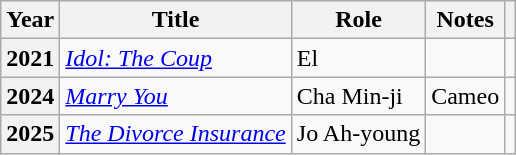<table class="wikitable plainrowheaders">
<tr>
<th scope="col">Year</th>
<th scope="col">Title</th>
<th scope="col">Role</th>
<th scope="col">Notes</th>
<th scope="col" class="unsortable"></th>
</tr>
<tr>
<th scope="row">2021</th>
<td><em><a href='#'>Idol: The Coup</a></em></td>
<td>El</td>
<td></td>
<td style="text-align:center"></td>
</tr>
<tr>
<th scope="row">2024</th>
<td><em><a href='#'>Marry You</a></em></td>
<td>Cha Min-ji</td>
<td>Cameo</td>
<td style="text-align:center"></td>
</tr>
<tr>
<th scope="row">2025</th>
<td><em><a href='#'>The Divorce Insurance</a></em></td>
<td>Jo Ah-young</td>
<td></td>
<td style="text-align:center"></td>
</tr>
</table>
